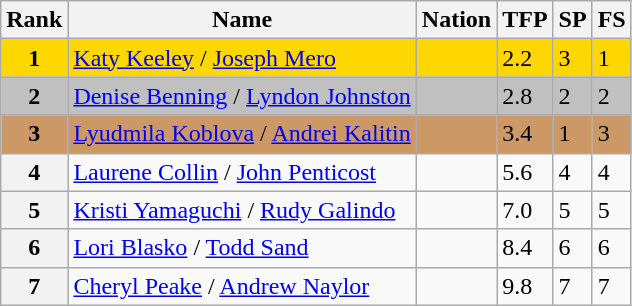<table class="wikitable">
<tr>
<th>Rank</th>
<th>Name</th>
<th>Nation</th>
<th>TFP</th>
<th>SP</th>
<th>FS</th>
</tr>
<tr bgcolor="gold">
<td align="center"><strong>1</strong></td>
<td><a href='#'>Katy Keeley</a> / <a href='#'>Joseph Mero</a></td>
<td></td>
<td>2.2</td>
<td>3</td>
<td>1</td>
</tr>
<tr bgcolor="silver">
<td align="center"><strong>2</strong></td>
<td><a href='#'>Denise Benning</a> / <a href='#'>Lyndon Johnston</a></td>
<td></td>
<td>2.8</td>
<td>2</td>
<td>2</td>
</tr>
<tr bgcolor="cc9966">
<td align="center"><strong>3</strong></td>
<td><a href='#'>Lyudmila Koblova</a> / <a href='#'>Andrei Kalitin</a></td>
<td></td>
<td>3.4</td>
<td>1</td>
<td>3</td>
</tr>
<tr>
<th>4</th>
<td><a href='#'>Laurene Collin</a> / <a href='#'>John Penticost</a></td>
<td></td>
<td>5.6</td>
<td>4</td>
<td>4</td>
</tr>
<tr>
<th>5</th>
<td><a href='#'>Kristi Yamaguchi</a> / <a href='#'>Rudy Galindo</a></td>
<td></td>
<td>7.0</td>
<td>5</td>
<td>5</td>
</tr>
<tr>
<th>6</th>
<td><a href='#'>Lori Blasko</a> / <a href='#'>Todd Sand</a></td>
<td></td>
<td>8.4</td>
<td>6</td>
<td>6</td>
</tr>
<tr>
<th>7</th>
<td><a href='#'>Cheryl Peake</a> / <a href='#'>Andrew Naylor</a></td>
<td></td>
<td>9.8</td>
<td>7</td>
<td>7</td>
</tr>
</table>
